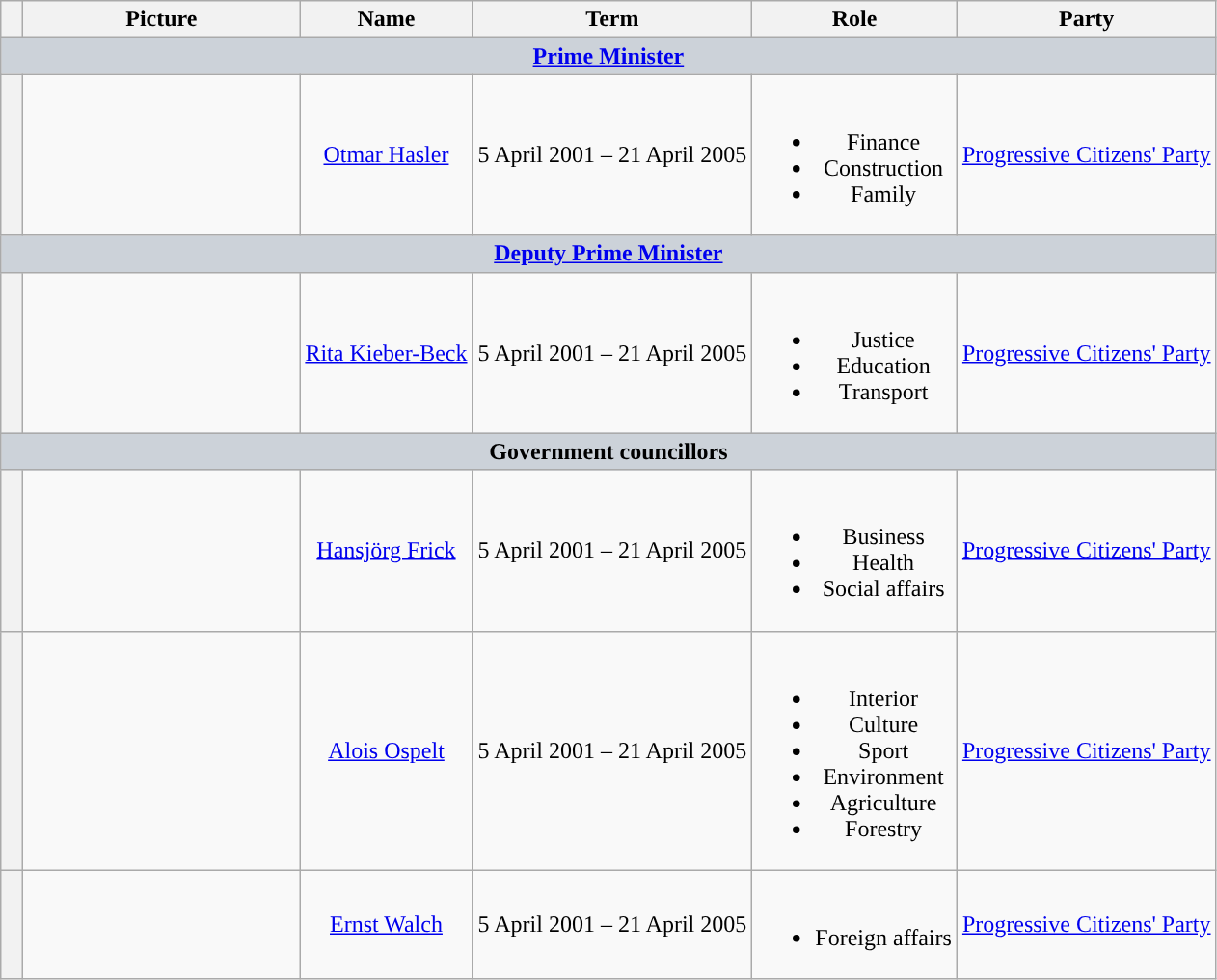<table class="wikitable" style="text-align:center">
<tr>
<th style="width: 0.5em"></th>
<th style="width: 11.5em">Picture</th>
<th>Name</th>
<th>Term</th>
<th>Role</th>
<th>Party</th>
</tr>
<tr>
<th colspan="7" style="background:#CCD2D9"><a href='#'>Prime Minister</a></th>
</tr>
<tr>
<th style="background:"></th>
<td></td>
<td><a href='#'>Otmar Hasler</a></td>
<td style="text-align:left">5 April 2001 – 21 April 2005</td>
<td><br><ul><li>Finance</li><li>Construction</li><li>Family</li></ul></td>
<td><a href='#'>Progressive Citizens' Party</a></td>
</tr>
<tr>
<th colspan="7" style="background:#CCD2D9"><a href='#'>Deputy Prime Minister</a></th>
</tr>
<tr>
<th style="background:"></th>
<td></td>
<td><a href='#'>Rita Kieber-Beck</a></td>
<td style="text-align:left">5 April 2001 – 21 April 2005</td>
<td><br><ul><li>Justice</li><li>Education</li><li>Transport</li></ul></td>
<td><a href='#'>Progressive Citizens' Party</a></td>
</tr>
<tr>
<th colspan="7" style="background:#CCD2D9">Government councillors</th>
</tr>
<tr>
<th style="background:"></th>
<td></td>
<td><a href='#'>Hansjörg Frick</a></td>
<td style="text-align:left">5 April 2001 – 21 April 2005</td>
<td><br><ul><li>Business</li><li>Health</li><li>Social affairs</li></ul></td>
<td><a href='#'>Progressive Citizens' Party</a></td>
</tr>
<tr>
<th style="background:"></th>
<td></td>
<td><a href='#'>Alois Ospelt</a></td>
<td>5 April 2001 – 21 April 2005</td>
<td><br><ul><li>Interior</li><li>Culture</li><li>Sport</li><li>Environment</li><li>Agriculture</li><li>Forestry</li></ul></td>
<td><a href='#'>Progressive Citizens' Party</a></td>
</tr>
<tr>
<th style="background:"></th>
<td></td>
<td><a href='#'>Ernst Walch</a></td>
<td>5 April 2001 – 21 April 2005</td>
<td><br><ul><li>Foreign affairs</li></ul></td>
<td><a href='#'>Progressive Citizens' Party</a></td>
</tr>
</table>
